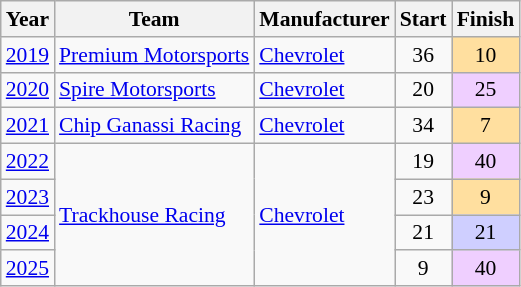<table class="wikitable" style="font-size: 90%;">
<tr>
<th>Year</th>
<th>Team</th>
<th>Manufacturer</th>
<th>Start</th>
<th>Finish</th>
</tr>
<tr>
<td><a href='#'>2019</a></td>
<td><a href='#'>Premium Motorsports</a></td>
<td><a href='#'>Chevrolet</a></td>
<td align=center>36</td>
<td align=center style="background:#FFDF9F;">10</td>
</tr>
<tr>
<td><a href='#'>2020</a></td>
<td><a href='#'>Spire Motorsports</a></td>
<td><a href='#'>Chevrolet</a></td>
<td align=center>20</td>
<td align=center style="background:#EFCFFF;">25</td>
</tr>
<tr>
<td><a href='#'>2021</a></td>
<td><a href='#'>Chip Ganassi Racing</a></td>
<td><a href='#'>Chevrolet</a></td>
<td align=center>34</td>
<td align=center style="background:#FFDF9F;">7</td>
</tr>
<tr>
<td><a href='#'>2022</a></td>
<td rowspan=4><a href='#'>Trackhouse Racing</a></td>
<td rowspan=4><a href='#'>Chevrolet</a></td>
<td align=center>19</td>
<td align=center style="background:#EFCFFF;">40</td>
</tr>
<tr>
<td><a href='#'>2023</a></td>
<td align=center>23</td>
<td align=center style="background:#FFDF9F;">9</td>
</tr>
<tr>
<td><a href='#'>2024</a></td>
<td align=center>21</td>
<td align=center style="background:#CFCFFF;">21</td>
</tr>
<tr>
<td><a href='#'>2025</a></td>
<td align=center>9</td>
<td align=center style="background:#EFCFFF;">40</td>
</tr>
</table>
